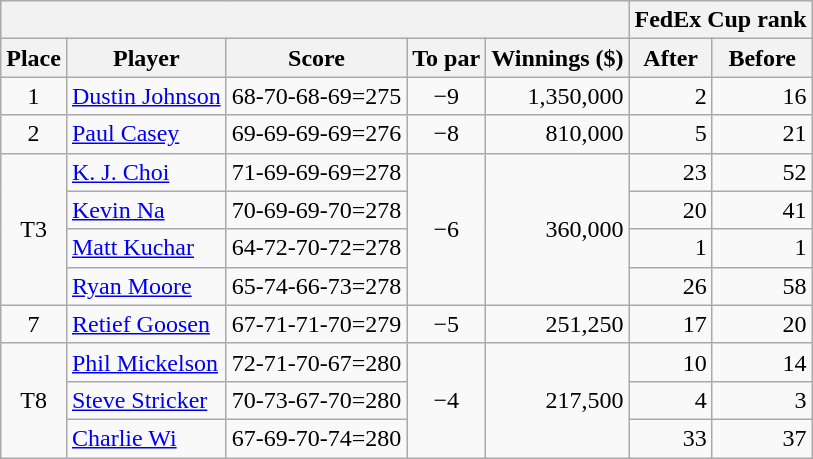<table class=wikitable>
<tr>
<th colspan=5></th>
<th colspan=2>FedEx Cup rank</th>
</tr>
<tr>
<th>Place</th>
<th>Player</th>
<th>Score</th>
<th>To par</th>
<th>Winnings ($)</th>
<th>After</th>
<th>Before</th>
</tr>
<tr>
<td align=center>1</td>
<td> <a href='#'>Dustin Johnson</a></td>
<td>68-70-68-69=275</td>
<td align=center>−9</td>
<td align=right>1,350,000</td>
<td align=right>2</td>
<td align=right>16</td>
</tr>
<tr>
<td align=center>2</td>
<td> <a href='#'>Paul Casey</a></td>
<td>69-69-69-69=276</td>
<td align=center>−8</td>
<td align=right>810,000</td>
<td align=right>5</td>
<td align=right>21</td>
</tr>
<tr>
<td align=center rowspan=4>T3</td>
<td> <a href='#'>K. J. Choi</a></td>
<td>71-69-69-69=278</td>
<td align=center rowspan=4>−6</td>
<td align=right rowspan=4>360,000</td>
<td align=right>23</td>
<td align=right>52</td>
</tr>
<tr>
<td> <a href='#'>Kevin Na</a></td>
<td>70-69-69-70=278</td>
<td align=right>20</td>
<td align=right>41</td>
</tr>
<tr>
<td> <a href='#'>Matt Kuchar</a></td>
<td>64-72-70-72=278</td>
<td align=right>1</td>
<td align=right>1</td>
</tr>
<tr>
<td> <a href='#'>Ryan Moore</a></td>
<td>65-74-66-73=278</td>
<td align=right>26</td>
<td align=right>58</td>
</tr>
<tr>
<td align=center>7</td>
<td> <a href='#'>Retief Goosen</a></td>
<td>67-71-71-70=279</td>
<td align=center>−5</td>
<td align=right>251,250</td>
<td align=right>17</td>
<td align=right>20</td>
</tr>
<tr>
<td align=center rowspan=3>T8</td>
<td> <a href='#'>Phil Mickelson</a></td>
<td>72-71-70-67=280</td>
<td align=center rowspan=3>−4</td>
<td align=right rowspan=3>217,500</td>
<td align=right>10</td>
<td align=right>14</td>
</tr>
<tr>
<td> <a href='#'>Steve Stricker</a></td>
<td>70-73-67-70=280</td>
<td align=right>4</td>
<td align=right>3</td>
</tr>
<tr>
<td> <a href='#'>Charlie Wi</a></td>
<td>67-69-70-74=280</td>
<td align=right>33</td>
<td align=right>37</td>
</tr>
</table>
